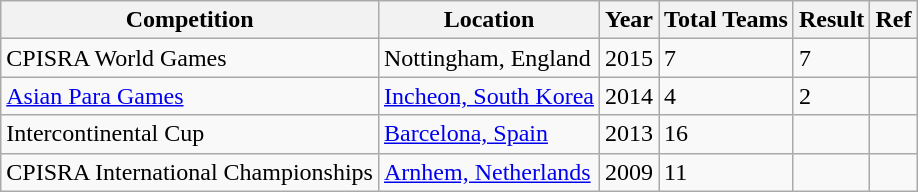<table class="wikitable">
<tr>
<th>Competition</th>
<th>Location</th>
<th>Year</th>
<th>Total Teams</th>
<th>Result</th>
<th>Ref</th>
</tr>
<tr>
<td>CPISRA World Games</td>
<td>Nottingham, England</td>
<td>2015</td>
<td>7</td>
<td>7</td>
<td></td>
</tr>
<tr>
<td><a href='#'>Asian Para Games</a></td>
<td><a href='#'>Incheon, South Korea</a></td>
<td>2014</td>
<td>4</td>
<td>2</td>
<td></td>
</tr>
<tr>
<td>Intercontinental Cup</td>
<td><a href='#'>Barcelona, Spain</a></td>
<td>2013</td>
<td>16</td>
<td></td>
<td></td>
</tr>
<tr>
<td>CPISRA International Championships</td>
<td><a href='#'>Arnhem, Netherlands</a></td>
<td>2009</td>
<td>11</td>
<td></td>
<td></td>
</tr>
</table>
